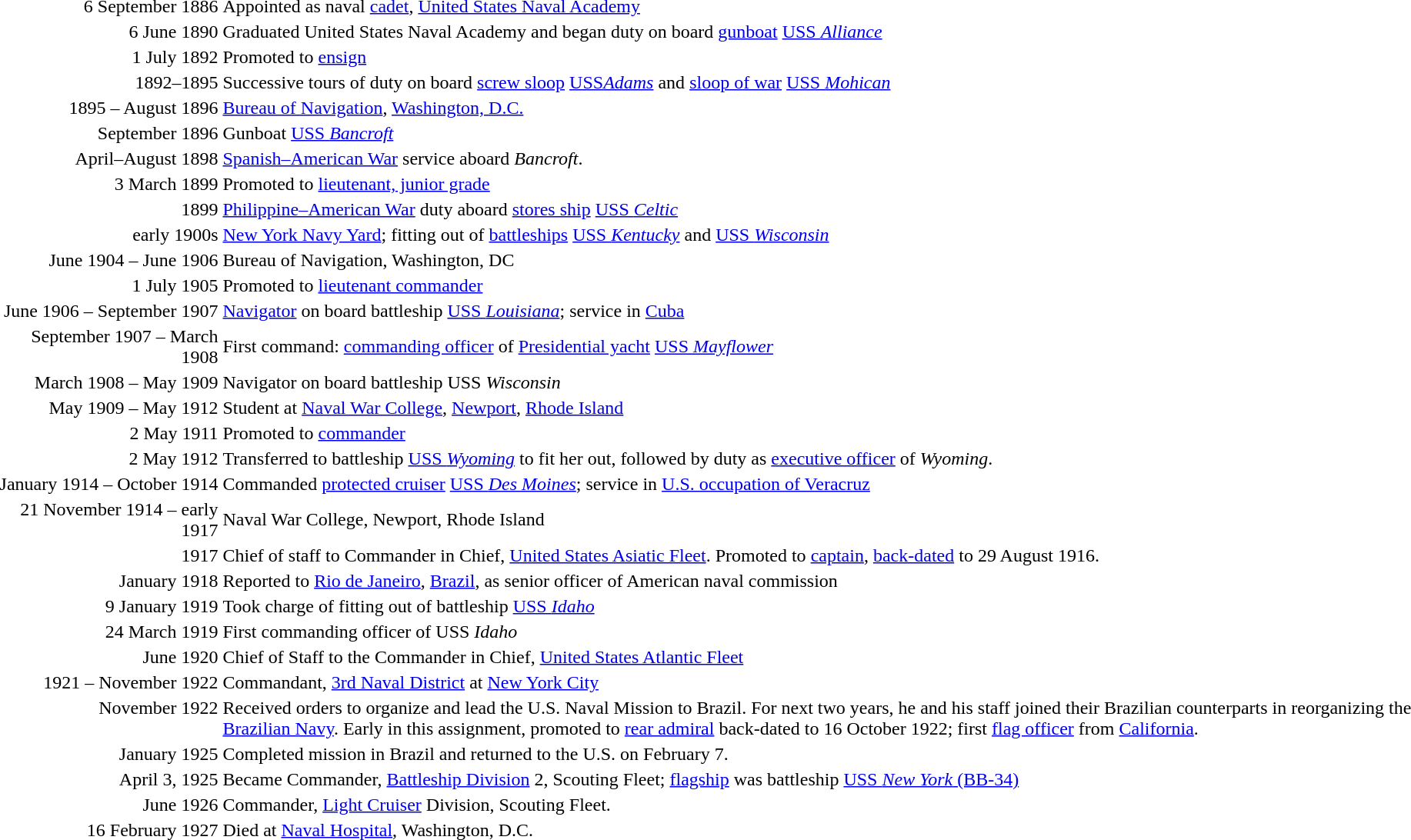<table border="0">
<tr>
<td width="190" valign="top" align="right">6 September 1886</td>
<td>Appointed as naval <a href='#'>cadet</a>, <a href='#'>United States Naval Academy</a></td>
</tr>
<tr>
<td valign="top" align="right">6 June 1890</td>
<td>Graduated United States Naval Academy and began duty on board <a href='#'>gunboat</a> <a href='#'>USS <em>Alliance</em></a></td>
</tr>
<tr>
<td valign="top" align="right">1 July 1892</td>
<td>Promoted to <a href='#'>ensign</a></td>
</tr>
<tr>
<td valign="top" align="right">1892–1895</td>
<td>Successive tours of duty on board <a href='#'>screw sloop</a> <a href='#'>USS<em>Adams</em></a> and <a href='#'>sloop of war</a> <a href='#'>USS <em>Mohican</em></a></td>
</tr>
<tr>
<td valign="top" align="right">1895 – August 1896</td>
<td><a href='#'>Bureau of Navigation</a>, <a href='#'>Washington, D.C.</a></td>
</tr>
<tr>
<td valign="top" align="right">September 1896</td>
<td>Gunboat <a href='#'>USS <em>Bancroft</em></a></td>
</tr>
<tr>
<td valign="top" align="right">April–August 1898</td>
<td><a href='#'>Spanish–American War</a> service aboard <em>Bancroft</em>.</td>
</tr>
<tr>
<td valign="top" align="right">3 March 1899</td>
<td>Promoted to <a href='#'>lieutenant, junior grade</a></td>
</tr>
<tr>
<td valign="top" align="right">1899</td>
<td><a href='#'>Philippine–American War</a> duty aboard <a href='#'>stores ship</a> <a href='#'>USS <em>Celtic</em></a></td>
</tr>
<tr>
<td valign="top" align="right">early 1900s</td>
<td><a href='#'>New York Navy Yard</a>; fitting out of <a href='#'>battleships</a> <a href='#'>USS <em>Kentucky</em></a> and <a href='#'>USS <em>Wisconsin</em></a></td>
</tr>
<tr>
<td valign="top" align="right">June 1904 – June 1906</td>
<td>Bureau of Navigation, Washington, DC</td>
</tr>
<tr>
<td valign="top" align="right">1 July 1905</td>
<td>Promoted to <a href='#'>lieutenant commander</a></td>
</tr>
<tr>
<td valign="top" align="right">June 1906 – September 1907</td>
<td><a href='#'>Navigator</a> on board battleship <a href='#'>USS <em>Louisiana</em></a>; service in <a href='#'>Cuba</a></td>
</tr>
<tr>
<td valign="top" align="right">September 1907 – March 1908</td>
<td>First command: <a href='#'>commanding officer</a> of <a href='#'>Presidential yacht</a> <a href='#'>USS <em>Mayflower</em></a></td>
</tr>
<tr>
<td valign="top" align="right">March 1908 – May 1909</td>
<td>Navigator on board battleship USS <em>Wisconsin</em></td>
</tr>
<tr>
<td valign="top" align="right">May 1909 – May 1912</td>
<td>Student at <a href='#'>Naval War College</a>, <a href='#'>Newport</a>, <a href='#'>Rhode Island</a></td>
</tr>
<tr>
<td valign="top" align="right">2 May 1911</td>
<td>Promoted to <a href='#'>commander</a></td>
</tr>
<tr>
<td valign="top" align="right">2 May 1912</td>
<td>Transferred to battleship <a href='#'>USS <em>Wyoming</em></a> to fit her out, followed by duty as <a href='#'>executive officer</a> of <em>Wyoming</em>.</td>
</tr>
<tr>
<td valign="top" align="right">January 1914 – October 1914</td>
<td>Commanded <a href='#'>protected cruiser</a> <a href='#'>USS <em>Des Moines</em></a>; service in <a href='#'>U.S. occupation of Veracruz</a></td>
</tr>
<tr>
<td valign="top" align="right">21 November 1914 – early 1917</td>
<td>Naval War College, Newport, Rhode Island</td>
</tr>
<tr>
<td valign="top" align="right">1917</td>
<td>Chief of staff to Commander in Chief, <a href='#'>United States Asiatic Fleet</a>.  Promoted to <a href='#'>captain</a>, <a href='#'>back-dated</a> to 29 August 1916.</td>
</tr>
<tr>
<td valign="top" align="right">January 1918</td>
<td>Reported to <a href='#'>Rio de Janeiro</a>, <a href='#'>Brazil</a>, as senior officer of American naval commission</td>
</tr>
<tr>
<td valign="top" align="right">9 January 1919</td>
<td>Took charge of fitting out of battleship <a href='#'>USS <em>Idaho</em></a></td>
</tr>
<tr>
<td valign="top" align="right">24 March 1919</td>
<td>First commanding officer of USS <em>Idaho</em></td>
</tr>
<tr>
<td valign="top" align="right">June 1920</td>
<td>Chief of Staff to the Commander in Chief, <a href='#'>United States Atlantic Fleet</a></td>
</tr>
<tr>
<td valign="top" align="right">1921 – November 1922</td>
<td>Commandant, <a href='#'>3rd Naval District</a> at <a href='#'>New York City</a></td>
</tr>
<tr>
<td valign="top" align="right">November 1922</td>
<td>Received orders to organize and lead the U.S. Naval Mission to Brazil. For next two years, he and his staff joined their Brazilian counterparts in reorganizing the <a href='#'>Brazilian Navy</a>. Early in this assignment, promoted to <a href='#'>rear admiral</a> back-dated to 16 October 1922; first <a href='#'>flag officer</a> from <a href='#'>California</a>.</td>
</tr>
<tr>
<td valign="top" align="right">January 1925</td>
<td>Completed mission in Brazil and returned to the U.S. on February 7.</td>
</tr>
<tr>
<td valign="top" align="right">April 3, 1925</td>
<td>Became Commander, <a href='#'>Battleship Division</a> 2, Scouting Fleet; <a href='#'>flagship</a> was battleship <a href='#'>USS <em>New York</em> (BB-34)</a></td>
</tr>
<tr>
<td valign="top" align="right">June 1926</td>
<td>Commander, <a href='#'>Light Cruiser</a> Division, Scouting Fleet.</td>
</tr>
<tr>
<td valign="top" align="right">16 February 1927</td>
<td>Died at <a href='#'>Naval Hospital</a>, Washington, D.C.</td>
</tr>
</table>
